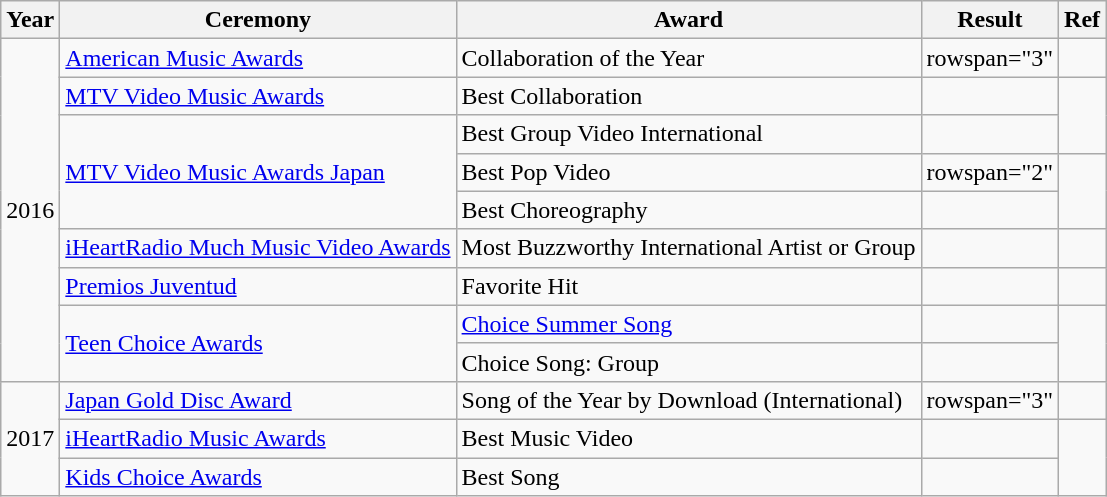<table class="wikitable">
<tr>
<th>Year</th>
<th>Ceremony</th>
<th>Award</th>
<th>Result</th>
<th>Ref</th>
</tr>
<tr>
<td rowspan="9">2016</td>
<td rowspan="1"><a href='#'>American Music Awards</a></td>
<td>Collaboration of the Year</td>
<td>rowspan="3" </td>
<td rowspan="1"></td>
</tr>
<tr>
<td rowspan="1"><a href='#'>MTV Video Music Awards</a></td>
<td>Best Collaboration</td>
<td rowspan="1"></td>
</tr>
<tr>
<td rowspan="3"><a href='#'>MTV Video Music Awards Japan</a></td>
<td>Best Group Video International</td>
<td rowspan="1"></td>
</tr>
<tr>
<td>Best Pop Video</td>
<td>rowspan="2" </td>
<td rowspan="2"></td>
</tr>
<tr>
<td>Best Choreography</td>
</tr>
<tr>
<td rowspan="1"><a href='#'>iHeartRadio Much Music Video Awards</a></td>
<td>Most Buzzworthy International Artist or Group</td>
<td></td>
<td></td>
</tr>
<tr>
<td rowspan="1"><a href='#'>Premios Juventud</a></td>
<td>Favorite Hit</td>
<td></td>
<td></td>
</tr>
<tr>
<td rowspan="2"><a href='#'>Teen Choice Awards</a></td>
<td><a href='#'>Choice Summer Song</a></td>
<td></td>
<td rowspan="2"></td>
</tr>
<tr>
<td>Choice Song: Group</td>
<td></td>
</tr>
<tr>
<td rowspan="3">2017</td>
<td rowspan="1"><a href='#'>Japan Gold Disc Award</a></td>
<td>Song of the Year by Download (International)</td>
<td>rowspan="3" </td>
<td></td>
</tr>
<tr>
<td rowspan="1"><a href='#'>iHeartRadio Music Awards</a></td>
<td>Best Music Video</td>
<td></td>
</tr>
<tr>
<td rowspan="1"><a href='#'>Kids Choice Awards</a></td>
<td>Best Song</td>
<td></td>
</tr>
</table>
